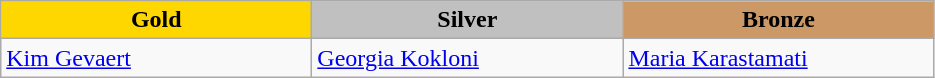<table class="wikitable" style="text-align:left">
<tr align="center">
<td width=200 bgcolor=gold><strong>Gold</strong></td>
<td width=200 bgcolor=silver><strong>Silver</strong></td>
<td width=200 bgcolor=CC9966><strong>Bronze</strong></td>
</tr>
<tr>
<td><a href='#'>Kim Gevaert</a><br><em></em></td>
<td><a href='#'>Georgia Kokloni</a><br><em></em></td>
<td><a href='#'>Maria Karastamati</a><br><em></em></td>
</tr>
</table>
